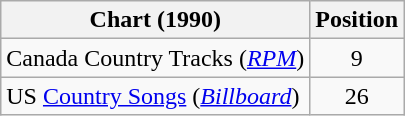<table class="wikitable sortable">
<tr>
<th scope="col">Chart (1990)</th>
<th scope="col">Position</th>
</tr>
<tr>
<td>Canada Country Tracks (<em><a href='#'>RPM</a></em>)</td>
<td align="center">9</td>
</tr>
<tr>
<td>US <a href='#'>Country Songs</a> (<em><a href='#'>Billboard</a></em>)</td>
<td align="center">26</td>
</tr>
</table>
